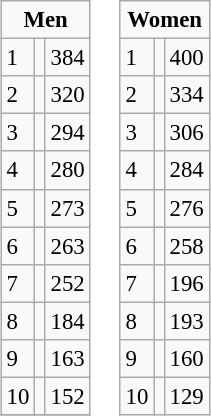<table>
<tr ---- valign="top">
<td><br><table class="wikitable" style="font-size: 95%">
<tr>
<td colspan="3" align="center"><strong>Men</strong></td>
</tr>
<tr>
<td>1</td>
<td align="left"></td>
<td>384</td>
</tr>
<tr>
<td>2</td>
<td align="left"></td>
<td>320</td>
</tr>
<tr>
<td>3</td>
<td align="left"></td>
<td>294</td>
</tr>
<tr>
<td>4</td>
<td align="left"></td>
<td>280</td>
</tr>
<tr>
<td>5</td>
<td align="left"></td>
<td>273</td>
</tr>
<tr>
<td>6</td>
<td align="left"></td>
<td>263</td>
</tr>
<tr>
<td>7</td>
<td align="left"></td>
<td>252</td>
</tr>
<tr>
<td>8</td>
<td align="left"></td>
<td>184</td>
</tr>
<tr>
<td>9</td>
<td align="left"></td>
<td>163</td>
</tr>
<tr>
<td>10</td>
<td align="left"></td>
<td>152</td>
</tr>
<tr>
</tr>
</table>
</td>
<td><br><table class="wikitable" style="font-size: 95%">
<tr>
<td colspan="3" align="center"><strong>Women</strong></td>
</tr>
<tr>
<td>1</td>
<td align="left"></td>
<td>400</td>
</tr>
<tr>
<td>2</td>
<td align="left"></td>
<td>334</td>
</tr>
<tr>
<td>3</td>
<td align="left"></td>
<td>306</td>
</tr>
<tr>
<td>4</td>
<td align="left"></td>
<td>284</td>
</tr>
<tr>
<td>5</td>
<td align="left"></td>
<td>276</td>
</tr>
<tr>
<td>6</td>
<td align="left"></td>
<td>258</td>
</tr>
<tr>
<td>7</td>
<td align="left"></td>
<td>196</td>
</tr>
<tr>
<td>8</td>
<td align="left"></td>
<td>193</td>
</tr>
<tr>
<td>9</td>
<td align="left"></td>
<td>160</td>
</tr>
<tr>
<td>10</td>
<td align="left"></td>
<td>129</td>
</tr>
</table>
</td>
<td></td>
</tr>
</table>
